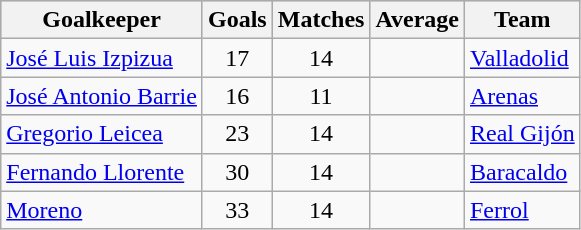<table class="wikitable sortable" class="wikitable">
<tr style="background:#ccc; text-align:center;">
<th>Goalkeeper</th>
<th>Goals</th>
<th>Matches</th>
<th>Average</th>
<th>Team</th>
</tr>
<tr>
<td> <a href='#'>José Luis Izpizua</a></td>
<td style="text-align:center;">17</td>
<td style="text-align:center;">14</td>
<td style="text-align:center;"></td>
<td><a href='#'>Valladolid</a></td>
</tr>
<tr>
<td> <a href='#'>José Antonio Barrie</a></td>
<td style="text-align:center;">16</td>
<td style="text-align:center;">11</td>
<td style="text-align:center;"></td>
<td><a href='#'>Arenas</a></td>
</tr>
<tr>
<td> <a href='#'>Gregorio Leicea</a></td>
<td style="text-align:center;">23</td>
<td style="text-align:center;">14</td>
<td style="text-align:center;"></td>
<td><a href='#'>Real Gijón</a></td>
</tr>
<tr>
<td> <a href='#'>Fernando Llorente</a></td>
<td style="text-align:center;">30</td>
<td style="text-align:center;">14</td>
<td style="text-align:center;"></td>
<td><a href='#'>Baracaldo</a></td>
</tr>
<tr>
<td> <a href='#'>Moreno</a></td>
<td style="text-align:center;">33</td>
<td style="text-align:center;">14</td>
<td style="text-align:center;"></td>
<td><a href='#'>Ferrol</a></td>
</tr>
</table>
